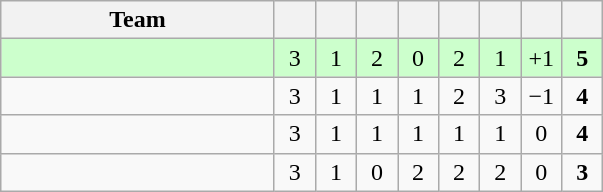<table class="wikitable" style="text-align: center;">
<tr>
<th width=175>Team</th>
<th width="20"></th>
<th width="20"></th>
<th width="20"></th>
<th width="20"></th>
<th width="20"></th>
<th width="20"></th>
<th width="20"></th>
<th width="20"></th>
</tr>
<tr style="background:#cfc;">
<td style="text-align:left;"></td>
<td>3</td>
<td>1</td>
<td>2</td>
<td>0</td>
<td>2</td>
<td>1</td>
<td>+1</td>
<td><strong>5</strong></td>
</tr>
<tr>
<td style="text-align:left;"><em></em></td>
<td>3</td>
<td>1</td>
<td>1</td>
<td>1</td>
<td>2</td>
<td>3</td>
<td>−1</td>
<td><strong>4</strong></td>
</tr>
<tr>
<td style="text-align:left;"></td>
<td>3</td>
<td>1</td>
<td>1</td>
<td>1</td>
<td>1</td>
<td>1</td>
<td>0</td>
<td><strong>4</strong></td>
</tr>
<tr>
<td style="text-align:left;"></td>
<td>3</td>
<td>1</td>
<td>0</td>
<td>2</td>
<td>2</td>
<td>2</td>
<td>0</td>
<td><strong>3</strong></td>
</tr>
</table>
